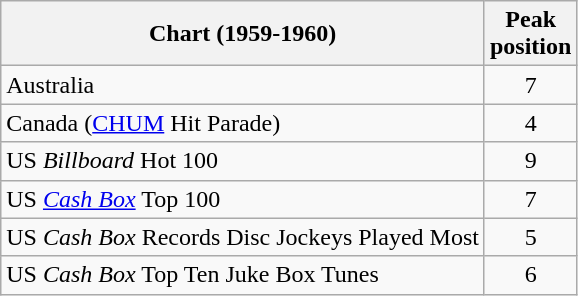<table class="wikitable sortable">
<tr>
<th>Chart (1959-1960)</th>
<th>Peak<br>position</th>
</tr>
<tr>
<td>Australia</td>
<td align="center">7</td>
</tr>
<tr>
<td>Canada (<a href='#'>CHUM</a> Hit Parade)</td>
<td align="center">4</td>
</tr>
<tr>
<td>US <em>Billboard</em> Hot 100</td>
<td align="center">9</td>
</tr>
<tr>
<td>US <em><a href='#'>Cash Box</a></em> Top 100</td>
<td align="center">7</td>
</tr>
<tr>
<td>US <em>Cash Box</em> Records Disc Jockeys Played Most</td>
<td align="center">5</td>
</tr>
<tr>
<td>US <em>Cash Box</em> Top Ten Juke Box Tunes</td>
<td align="center">6</td>
</tr>
</table>
